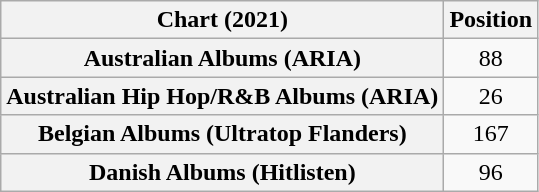<table class="wikitable sortable plainrowheaders" style="text-align:center;">
<tr>
<th scope="col">Chart (2021)</th>
<th scope="col">Position</th>
</tr>
<tr>
<th scope="row">Australian Albums (ARIA)</th>
<td>88</td>
</tr>
<tr>
<th scope="row">Australian Hip Hop/R&B Albums (ARIA)</th>
<td>26</td>
</tr>
<tr>
<th scope="row">Belgian Albums (Ultratop Flanders)</th>
<td>167</td>
</tr>
<tr>
<th scope="row">Danish Albums (Hitlisten)</th>
<td>96</td>
</tr>
</table>
